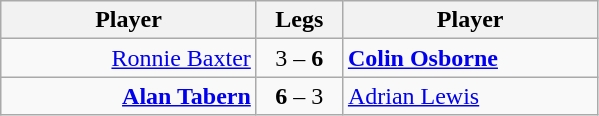<table class=wikitable style="text-align:center">
<tr>
<th width=163>Player</th>
<th width=50>Legs</th>
<th width=163>Player</th>
</tr>
<tr align=left>
<td align=right><a href='#'>Ronnie Baxter</a> </td>
<td align=center>3 – <strong>6</strong></td>
<td> <strong><a href='#'>Colin Osborne</a></strong></td>
</tr>
<tr align=left>
<td align=right><strong><a href='#'>Alan Tabern</a></strong> </td>
<td align=center><strong>6</strong> – 3</td>
<td> <a href='#'>Adrian Lewis</a></td>
</tr>
</table>
